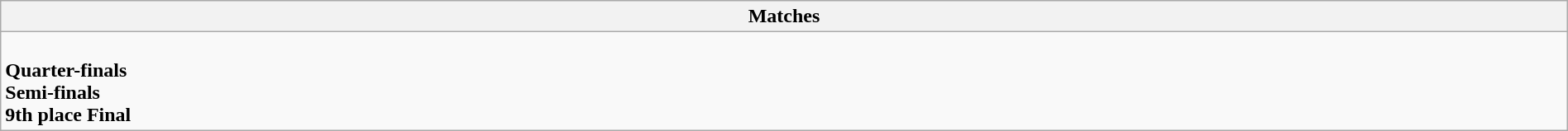<table class="wikitable collapsible collapsed" style="width:100%;">
<tr>
<th>Matches</th>
</tr>
<tr>
<td><br><strong>Quarter-finals</strong>



<br><strong>Semi-finals</strong>

<br><strong>9th place Final</strong>
</td>
</tr>
</table>
